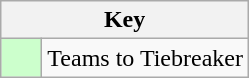<table class="wikitable" style="text-align: center;">
<tr>
<th colspan=2>Key</th>
</tr>
<tr>
<td style="background:#ccffcc; width:20px;"></td>
<td align=left>Teams to Tiebreaker</td>
</tr>
</table>
